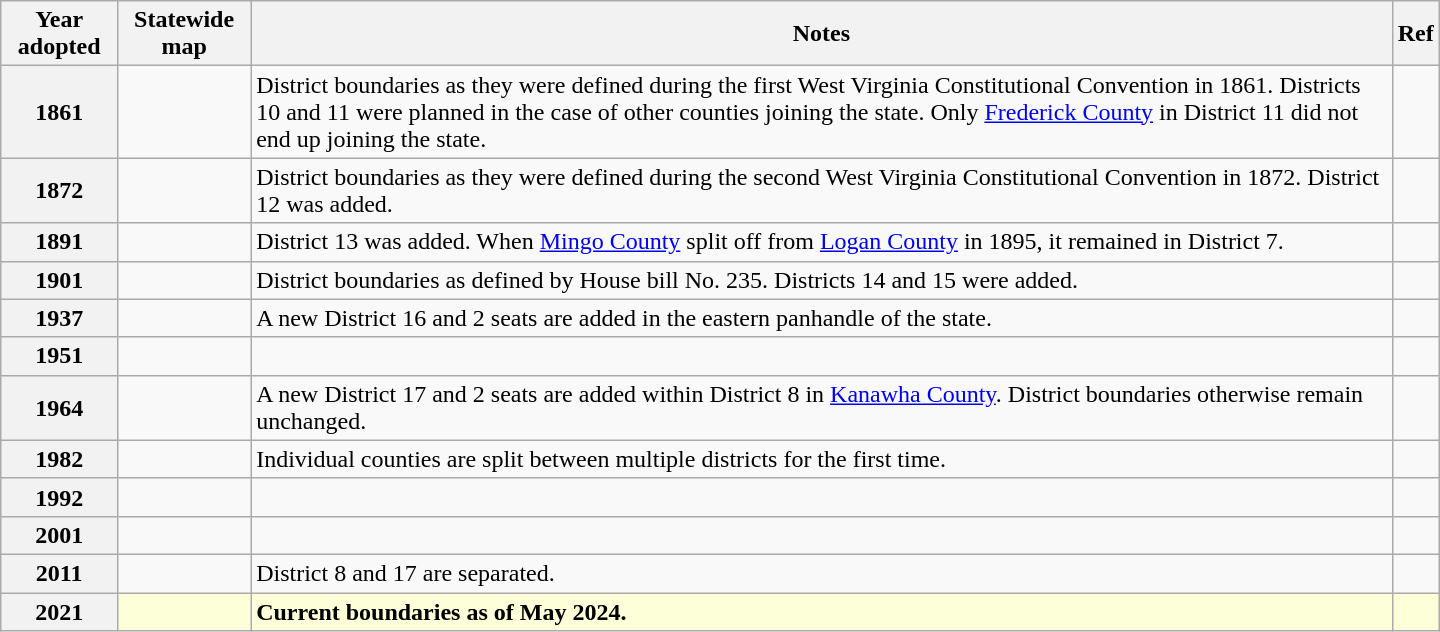<table class="wikitable" style="max-width:60em;">
<tr>
<th>Year adopted</th>
<th>Statewide map</th>
<th>Notes</th>
<th>Ref</th>
</tr>
<tr>
<th>1861</th>
<td></td>
<td>District boundaries as they were defined during the first West Virginia Constitutional Convention in 1861. Districts 10 and 11 were planned in the case of other counties joining the state. Only <a href='#'>Frederick County</a> in District 11 did not end up joining the state.</td>
<td style="text-align: center;"></td>
</tr>
<tr>
<th>1872</th>
<td></td>
<td>District boundaries as they were defined during the second West Virginia Constitutional Convention in 1872. District 12 was added.</td>
<td style="text-align: center;"></td>
</tr>
<tr>
<th>1891</th>
<td></td>
<td>District 13 was added. When <a href='#'>Mingo County</a> split off from <a href='#'>Logan County</a> in 1895, it remained in District 7.</td>
<td style="text-align: center;"></td>
</tr>
<tr>
<th>1901</th>
<td></td>
<td>District boundaries as defined by House bill No. 235. Districts 14 and 15 were added.</td>
<td style="text-align: center;"></td>
</tr>
<tr>
<th>1937</th>
<td></td>
<td>A new District 16 and 2 seats are added in the eastern panhandle of the state.</td>
<td style="text-align: center;"></td>
</tr>
<tr>
<th>1951</th>
<td></td>
<td></td>
<td style="text-align: center;"></td>
</tr>
<tr>
<th>1964</th>
<td></td>
<td>A new District 17 and 2 seats are added within District 8 in <a href='#'>Kanawha County</a>. District boundaries otherwise remain unchanged.</td>
<td style="text-align: center;"></td>
</tr>
<tr>
<th>1982</th>
<td></td>
<td>Individual counties are split between multiple districts for the first time.</td>
<td style="text-align: center;"></td>
</tr>
<tr>
<th>1992</th>
<td></td>
<td></td>
<td style="text-align: center;"></td>
</tr>
<tr>
<th>2001</th>
<td></td>
<td></td>
<td style="text-align: center;"></td>
</tr>
<tr>
<th>2011</th>
<td></td>
<td>District 8 and 17 are separated.</td>
<td style="text-align: center;"></td>
</tr>
<tr style="background:#FDFFD9;">
<th>2021</th>
<td></td>
<td><strong>Current boundaries as of May 2024.</strong></td>
<td style="text-align: center;"></td>
</tr>
</table>
